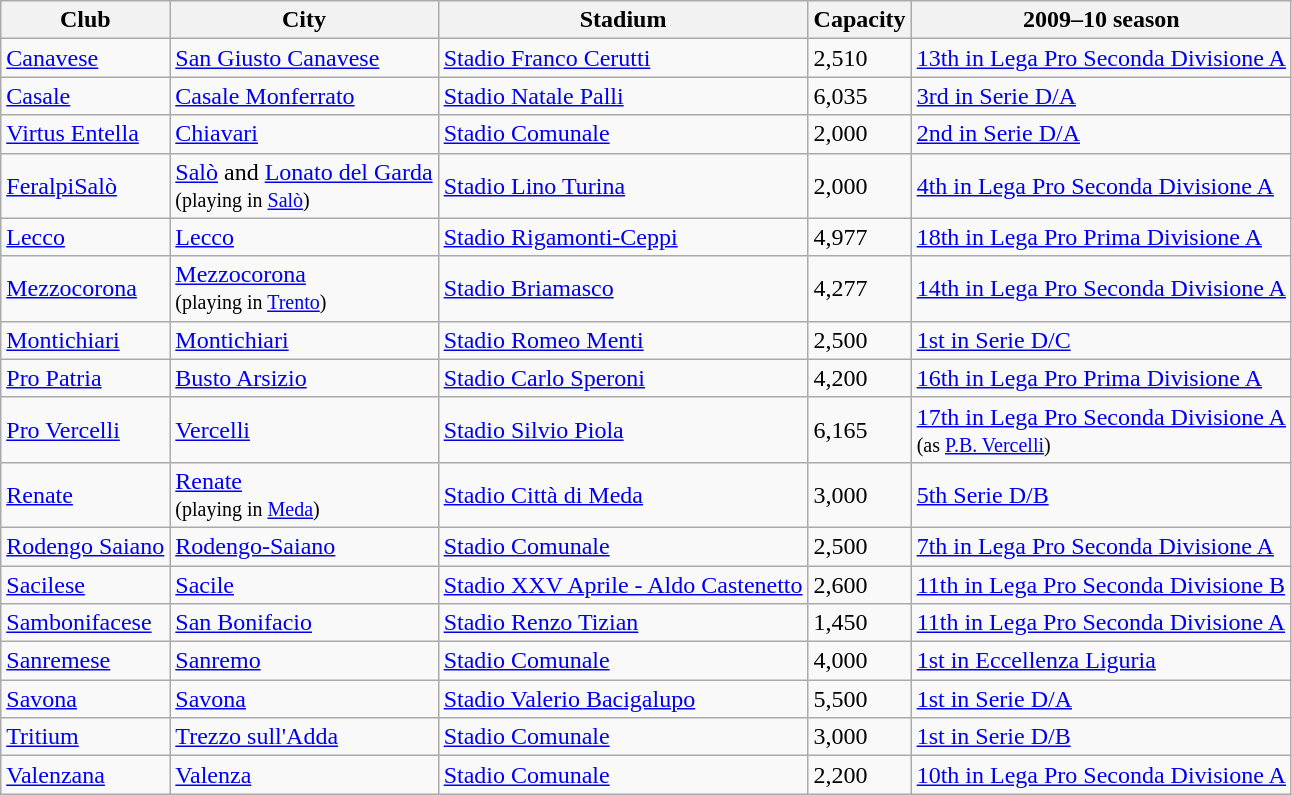<table class="wikitable sortable">
<tr>
<th>Club</th>
<th>City</th>
<th>Stadium</th>
<th>Capacity</th>
<th>2009–10 season</th>
</tr>
<tr>
<td><a href='#'>Canavese</a></td>
<td><a href='#'>San Giusto Canavese</a></td>
<td><a href='#'>Stadio Franco Cerutti</a></td>
<td>2,510</td>
<td><a href='#'>13th in Lega Pro Seconda Divisione A</a></td>
</tr>
<tr>
<td><a href='#'>Casale</a></td>
<td><a href='#'>Casale Monferrato</a></td>
<td><a href='#'>Stadio Natale Palli</a></td>
<td>6,035</td>
<td><a href='#'>3rd in Serie D/A</a></td>
</tr>
<tr>
<td><a href='#'>Virtus Entella</a></td>
<td><a href='#'>Chiavari</a></td>
<td><a href='#'>Stadio Comunale</a></td>
<td>2,000</td>
<td><a href='#'>2nd in Serie D/A</a></td>
</tr>
<tr>
<td><a href='#'>FeralpiSalò</a></td>
<td><a href='#'>Salò</a> and <a href='#'>Lonato del Garda</a><br><small>(playing in <a href='#'>Salò</a>)</small></td>
<td><a href='#'>Stadio Lino Turina</a></td>
<td>2,000</td>
<td><a href='#'>4th in Lega Pro Seconda Divisione A</a></td>
</tr>
<tr>
<td><a href='#'>Lecco</a></td>
<td><a href='#'>Lecco</a></td>
<td><a href='#'>Stadio Rigamonti-Ceppi</a></td>
<td>4,977</td>
<td><a href='#'>18th in Lega Pro Prima Divisione A</a></td>
</tr>
<tr>
<td><a href='#'>Mezzocorona</a></td>
<td><a href='#'>Mezzocorona</a><br><small>(playing in <a href='#'>Trento</a>)</small></td>
<td><a href='#'>Stadio Briamasco</a></td>
<td>4,277</td>
<td><a href='#'>14th in Lega Pro Seconda Divisione A</a></td>
</tr>
<tr>
<td><a href='#'>Montichiari</a></td>
<td><a href='#'>Montichiari</a></td>
<td><a href='#'>Stadio Romeo Menti</a></td>
<td>2,500</td>
<td><a href='#'>1st in Serie D/C</a></td>
</tr>
<tr>
<td><a href='#'>Pro Patria</a></td>
<td><a href='#'>Busto Arsizio</a></td>
<td><a href='#'>Stadio Carlo Speroni</a></td>
<td>4,200</td>
<td><a href='#'>16th in Lega Pro Prima Divisione A</a></td>
</tr>
<tr>
<td><a href='#'>Pro Vercelli</a></td>
<td><a href='#'>Vercelli</a></td>
<td><a href='#'>Stadio Silvio Piola</a></td>
<td>6,165</td>
<td><a href='#'>17th in Lega Pro Seconda Divisione A</a><br><small>(as <a href='#'>P.B. Vercelli</a>)</small></td>
</tr>
<tr>
<td><a href='#'>Renate</a></td>
<td><a href='#'>Renate</a><br><small>(playing in <a href='#'>Meda</a>)</small></td>
<td><a href='#'>Stadio Città di Meda</a></td>
<td>3,000</td>
<td><a href='#'>5th Serie D/B</a></td>
</tr>
<tr>
<td><a href='#'>Rodengo Saiano</a></td>
<td><a href='#'>Rodengo-Saiano</a></td>
<td><a href='#'>Stadio Comunale</a></td>
<td>2,500</td>
<td><a href='#'>7th in Lega Pro Seconda Divisione A</a></td>
</tr>
<tr>
<td><a href='#'>Sacilese</a></td>
<td><a href='#'>Sacile</a></td>
<td><a href='#'>Stadio XXV Aprile - Aldo Castenetto</a></td>
<td>2,600</td>
<td><a href='#'>11th in Lega Pro Seconda Divisione B</a></td>
</tr>
<tr>
<td><a href='#'>Sambonifacese</a></td>
<td><a href='#'>San Bonifacio</a></td>
<td><a href='#'>Stadio Renzo Tizian</a></td>
<td>1,450</td>
<td><a href='#'>11th in Lega Pro Seconda Divisione A</a></td>
</tr>
<tr>
<td><a href='#'>Sanremese</a></td>
<td><a href='#'>Sanremo</a></td>
<td><a href='#'>Stadio Comunale</a></td>
<td>4,000</td>
<td><a href='#'>1st in Eccellenza Liguria</a></td>
</tr>
<tr>
<td><a href='#'>Savona</a></td>
<td><a href='#'>Savona</a></td>
<td><a href='#'>Stadio Valerio Bacigalupo</a></td>
<td>5,500</td>
<td><a href='#'>1st in Serie D/A</a></td>
</tr>
<tr>
<td><a href='#'>Tritium</a></td>
<td><a href='#'>Trezzo sull'Adda</a></td>
<td><a href='#'>Stadio Comunale</a></td>
<td>3,000</td>
<td><a href='#'>1st in Serie D/B</a></td>
</tr>
<tr>
<td><a href='#'>Valenzana</a></td>
<td><a href='#'>Valenza</a></td>
<td><a href='#'>Stadio Comunale</a></td>
<td>2,200</td>
<td><a href='#'>10th in Lega Pro Seconda Divisione A</a></td>
</tr>
</table>
